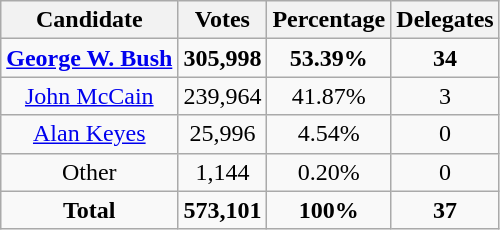<table class="wikitable" style="text-align:center;">
<tr>
<th>Candidate</th>
<th>Votes</th>
<th>Percentage</th>
<th>Delegates</th>
</tr>
<tr>
<td><strong><a href='#'>George W. Bush</a></strong></td>
<td><strong>305,998</strong></td>
<td><strong>53.39%</strong></td>
<td><strong>34</strong></td>
</tr>
<tr>
<td><a href='#'>John McCain</a></td>
<td>239,964</td>
<td>41.87%</td>
<td>3</td>
</tr>
<tr>
<td><a href='#'>Alan Keyes</a></td>
<td>25,996</td>
<td>4.54%</td>
<td>0</td>
</tr>
<tr>
<td>Other</td>
<td>1,144</td>
<td>0.20%</td>
<td>0</td>
</tr>
<tr>
<td><strong>Total</strong></td>
<td><strong>573,101</strong></td>
<td><strong>100%</strong></td>
<td><strong>37</strong></td>
</tr>
</table>
